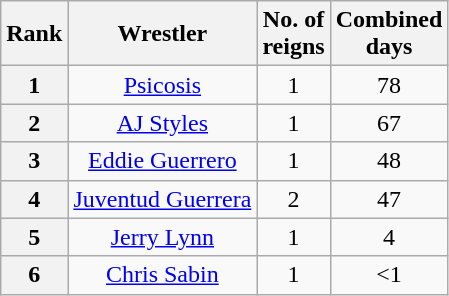<table class="wikitable sortable" style="text-align: center">
<tr>
<th>Rank</th>
<th>Wrestler</th>
<th>No. of<br>reigns</th>
<th>Combined<br>days</th>
</tr>
<tr>
<th>1</th>
<td><a href='#'>Psicosis</a></td>
<td>1</td>
<td>78</td>
</tr>
<tr>
<th>2</th>
<td><a href='#'>AJ Styles</a></td>
<td>1</td>
<td>67</td>
</tr>
<tr>
<th>3</th>
<td><a href='#'>Eddie Guerrero</a></td>
<td>1</td>
<td>48</td>
</tr>
<tr>
<th>4</th>
<td><a href='#'>Juventud Guerrera</a></td>
<td>2</td>
<td>47</td>
</tr>
<tr>
<th>5</th>
<td><a href='#'>Jerry Lynn</a></td>
<td>1</td>
<td>4</td>
</tr>
<tr>
<th>6</th>
<td><a href='#'>Chris Sabin</a></td>
<td>1</td>
<td><1</td>
</tr>
</table>
